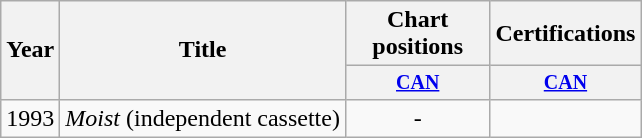<table class="wikitable">
<tr>
<th rowspan="2">Year</th>
<th rowspan="2">Title</th>
<th colspan="1">Chart positions</th>
<th colspan="1">Certifications</th>
</tr>
<tr style="font-size: smaller;">
<th width="90"><a href='#'>CAN</a></th>
<th width="90"><a href='#'>CAN</a></th>
</tr>
<tr>
<td>1993</td>
<td><em>Moist</em> (independent cassette)</td>
<td align="center">-</td>
<td align="center"></td>
</tr>
</table>
